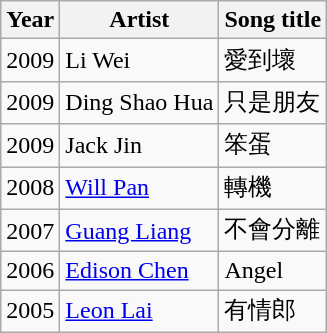<table class="wikitable sortable">
<tr>
<th>Year</th>
<th>Artist</th>
<th>Song title</th>
</tr>
<tr>
<td>2009</td>
<td>Li Wei</td>
<td>愛到壞</td>
</tr>
<tr>
<td>2009</td>
<td>Ding Shao Hua</td>
<td>只是朋友</td>
</tr>
<tr>
<td>2009</td>
<td>Jack Jin</td>
<td>笨蛋</td>
</tr>
<tr>
<td>2008</td>
<td><a href='#'>Will Pan</a></td>
<td>轉機</td>
</tr>
<tr>
<td>2007</td>
<td><a href='#'>Guang Liang</a></td>
<td>不會分離</td>
</tr>
<tr>
<td>2006</td>
<td><a href='#'>Edison Chen</a></td>
<td>Angel</td>
</tr>
<tr>
<td>2005</td>
<td><a href='#'>Leon Lai</a></td>
<td>有情郎</td>
</tr>
</table>
